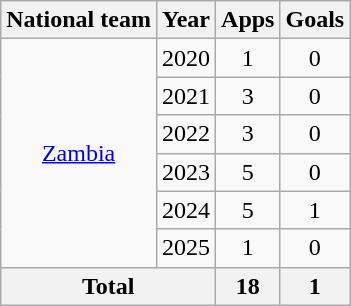<table class="wikitable" style="text-align:center">
<tr>
<th>National team</th>
<th>Year</th>
<th>Apps</th>
<th>Goals</th>
</tr>
<tr>
<td rowspan="6"><a href='#'>Zambia</a></td>
<td>2020</td>
<td>1</td>
<td>0</td>
</tr>
<tr>
<td>2021</td>
<td>3</td>
<td>0</td>
</tr>
<tr>
<td>2022</td>
<td>3</td>
<td>0</td>
</tr>
<tr>
<td>2023</td>
<td>5</td>
<td>0</td>
</tr>
<tr>
<td>2024</td>
<td>5</td>
<td>1</td>
</tr>
<tr>
<td>2025</td>
<td>1</td>
<td>0</td>
</tr>
<tr>
<th colspan="2">Total</th>
<th>18</th>
<th>1</th>
</tr>
</table>
